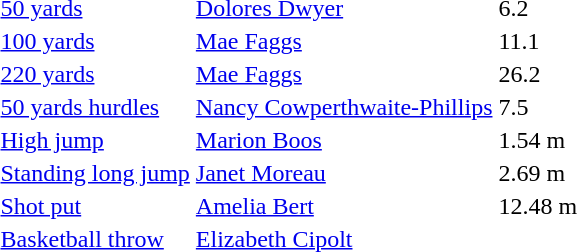<table>
<tr>
<td><a href='#'>50 yards</a></td>
<td><a href='#'>Dolores Dwyer</a></td>
<td>6.2</td>
<td></td>
<td></td>
<td></td>
<td></td>
</tr>
<tr>
<td><a href='#'>100 yards</a></td>
<td><a href='#'>Mae Faggs</a></td>
<td>11.1</td>
<td></td>
<td></td>
<td></td>
<td></td>
</tr>
<tr>
<td><a href='#'>220 yards</a></td>
<td><a href='#'>Mae Faggs</a></td>
<td>26.2</td>
<td></td>
<td></td>
<td></td>
<td></td>
</tr>
<tr>
<td><a href='#'>50 yards hurdles</a></td>
<td><a href='#'>Nancy Cowperthwaite-Phillips</a></td>
<td>7.5</td>
<td></td>
<td></td>
<td></td>
<td></td>
</tr>
<tr>
<td><a href='#'>High jump</a></td>
<td><a href='#'>Marion Boos</a></td>
<td>1.54 m</td>
<td></td>
<td></td>
<td></td>
<td></td>
</tr>
<tr>
<td><a href='#'>Standing long jump</a></td>
<td><a href='#'>Janet Moreau</a></td>
<td>2.69 m</td>
<td></td>
<td></td>
<td></td>
<td></td>
</tr>
<tr>
<td><a href='#'>Shot put</a></td>
<td><a href='#'>Amelia Bert</a></td>
<td>12.48 m</td>
<td></td>
<td></td>
<td></td>
<td></td>
</tr>
<tr>
<td><a href='#'>Basketball throw</a></td>
<td><a href='#'>Elizabeth Cipolt</a></td>
<td></td>
<td></td>
<td></td>
<td></td>
<td></td>
</tr>
</table>
